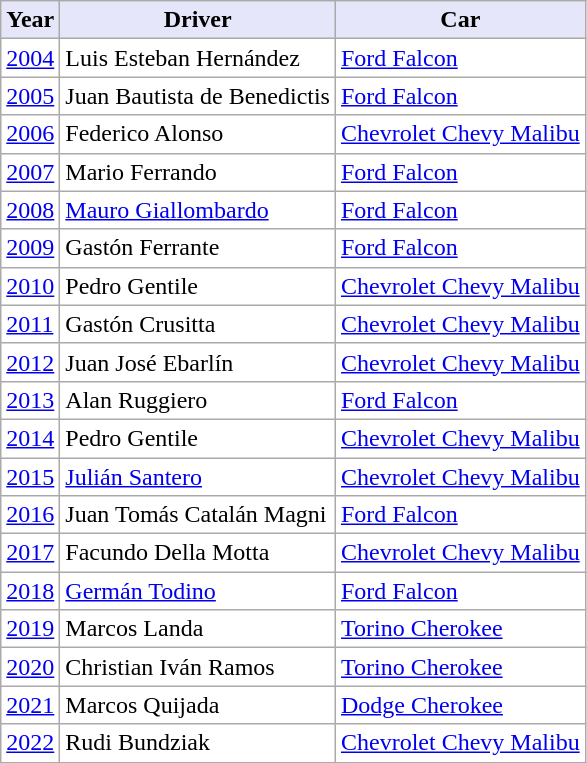<table border="0" style="background:#ffffff" align="center" class="wikitable">
<tr>
<th style="background:Lavender; color:Black">Year</th>
<th style="background:Lavender; color:Black">Driver</th>
<th style="background:Lavender; color:Black">Car</th>
</tr>
<tr>
<td><a href='#'>2004</a></td>
<td> Luis Esteban Hernández</td>
<td><a href='#'>Ford Falcon</a></td>
</tr>
<tr>
<td><a href='#'>2005</a></td>
<td> Juan Bautista de Benedictis</td>
<td><a href='#'>Ford Falcon</a></td>
</tr>
<tr>
<td><a href='#'>2006</a></td>
<td> Federico Alonso</td>
<td><a href='#'>Chevrolet Chevy Malibu</a></td>
</tr>
<tr>
<td><a href='#'>2007</a></td>
<td> Mario Ferrando</td>
<td><a href='#'>Ford Falcon</a></td>
</tr>
<tr>
<td><a href='#'>2008</a></td>
<td> <a href='#'>Mauro Giallombardo</a></td>
<td><a href='#'>Ford Falcon</a></td>
</tr>
<tr>
<td><a href='#'>2009</a></td>
<td> Gastón Ferrante</td>
<td><a href='#'>Ford Falcon</a></td>
</tr>
<tr>
<td><a href='#'>2010</a></td>
<td> Pedro Gentile</td>
<td><a href='#'>Chevrolet Chevy Malibu</a></td>
</tr>
<tr>
<td><a href='#'>2011</a></td>
<td> Gastón Crusitta</td>
<td><a href='#'>Chevrolet Chevy Malibu</a></td>
</tr>
<tr>
<td><a href='#'>2012</a></td>
<td> Juan José Ebarlín</td>
<td><a href='#'>Chevrolet Chevy Malibu</a></td>
</tr>
<tr>
<td><a href='#'>2013</a></td>
<td> Alan Ruggiero</td>
<td><a href='#'>Ford Falcon</a></td>
</tr>
<tr>
<td><a href='#'>2014</a></td>
<td> Pedro Gentile</td>
<td><a href='#'>Chevrolet Chevy Malibu</a></td>
</tr>
<tr>
<td><a href='#'>2015</a></td>
<td> <a href='#'>Julián Santero</a></td>
<td><a href='#'>Chevrolet Chevy Malibu</a></td>
</tr>
<tr>
<td><a href='#'>2016</a></td>
<td> Juan Tomás Catalán Magni</td>
<td><a href='#'>Ford Falcon</a></td>
</tr>
<tr>
<td><a href='#'>2017</a></td>
<td> Facundo Della Motta</td>
<td><a href='#'>Chevrolet Chevy Malibu</a></td>
</tr>
<tr>
<td><a href='#'>2018</a></td>
<td> <a href='#'>Germán Todino</a></td>
<td><a href='#'>Ford Falcon</a></td>
</tr>
<tr>
<td><a href='#'>2019</a></td>
<td> Marcos Landa</td>
<td><a href='#'>Torino Cherokee</a></td>
</tr>
<tr>
<td><a href='#'>2020</a></td>
<td> Christian Iván Ramos</td>
<td><a href='#'>Torino Cherokee</a></td>
</tr>
<tr>
<td><a href='#'>2021</a></td>
<td> Marcos Quijada</td>
<td><a href='#'>Dodge Cherokee</a></td>
</tr>
<tr>
<td><a href='#'>2022</a></td>
<td> Rudi Bundziak</td>
<td><a href='#'>Chevrolet Chevy Malibu</a></td>
</tr>
</table>
